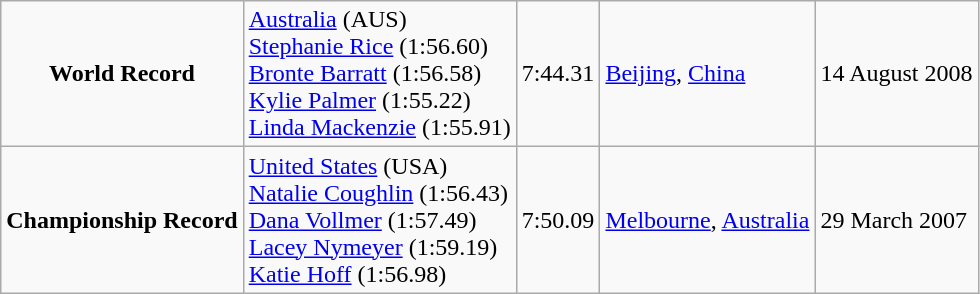<table class="wikitable" border="1" align="center">
<tr>
<td align="center"><strong>World Record</strong></td>
<td> <a href='#'>Australia</a> (AUS)<br><a href='#'>Stephanie Rice</a> (1:56.60)<br><a href='#'>Bronte Barratt</a> (1:56.58)<br><a href='#'>Kylie Palmer</a> (1:55.22)<br><a href='#'>Linda Mackenzie</a> (1:55.91)</td>
<td>7:44.31</td>
<td><a href='#'>Beijing</a>, <a href='#'>China</a></td>
<td>14 August 2008</td>
</tr>
<tr>
<td align="center"><strong>Championship Record</strong></td>
<td> <a href='#'>United States</a> (USA) <br><a href='#'>Natalie Coughlin</a> (1:56.43)<br><a href='#'>Dana Vollmer</a> (1:57.49)<br><a href='#'>Lacey Nymeyer</a> (1:59.19)<br><a href='#'>Katie Hoff</a> (1:56.98)</td>
<td>7:50.09</td>
<td><a href='#'>Melbourne</a>, <a href='#'>Australia</a></td>
<td>29 March 2007</td>
</tr>
</table>
